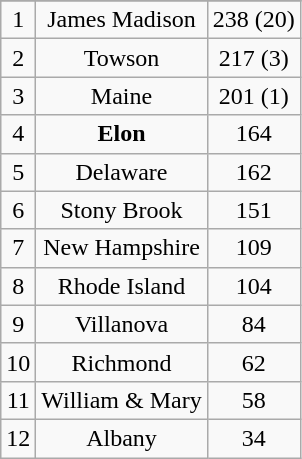<table class="wikitable">
<tr align="center">
</tr>
<tr align="center">
<td>1</td>
<td>James Madison</td>
<td>238 (20)</td>
</tr>
<tr align="center">
<td>2</td>
<td>Towson</td>
<td>217 (3)</td>
</tr>
<tr align="center">
<td>3</td>
<td>Maine</td>
<td>201 (1)</td>
</tr>
<tr align="center">
<td>4</td>
<td><strong>Elon</strong></td>
<td>164</td>
</tr>
<tr align="center">
<td>5</td>
<td>Delaware</td>
<td>162</td>
</tr>
<tr align="center">
<td>6</td>
<td>Stony Brook</td>
<td>151</td>
</tr>
<tr align="center">
<td>7</td>
<td>New Hampshire</td>
<td>109</td>
</tr>
<tr align="center">
<td>8</td>
<td>Rhode Island</td>
<td>104</td>
</tr>
<tr align="center">
<td>9</td>
<td>Villanova</td>
<td>84</td>
</tr>
<tr align="center">
<td>10</td>
<td>Richmond</td>
<td>62</td>
</tr>
<tr align="center">
<td>11</td>
<td>William & Mary</td>
<td>58</td>
</tr>
<tr align="center">
<td>12</td>
<td>Albany</td>
<td>34</td>
</tr>
</table>
